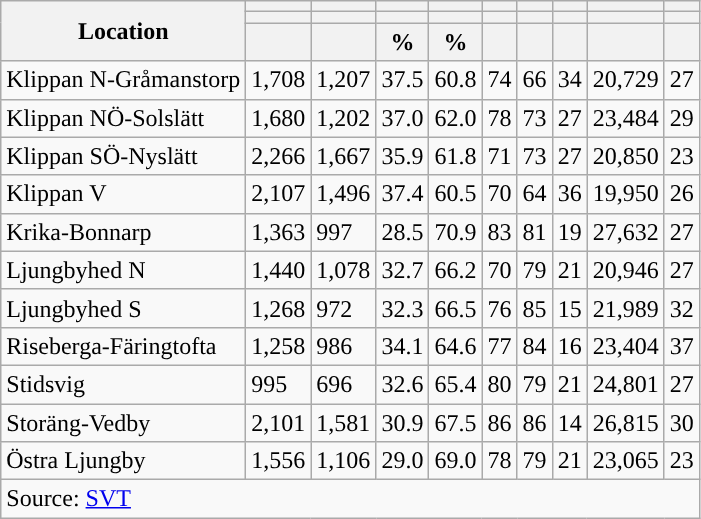<table role="presentation" class="wikitable sortable mw-collapsible">
<tr>
<th rowspan="3">Location</th>
<th></th>
<th></th>
<th></th>
<th></th>
<th></th>
<th></th>
<th></th>
<th></th>
<th></th>
</tr>
<tr>
<th></th>
<th></th>
<th style="background:"></th>
<th style="background:"></th>
<th></th>
<th></th>
<th></th>
<th></th>
<th></th>
</tr>
<tr>
<th data-sort-type="number"></th>
<th data-sort-type="number"></th>
<th data-sort-type="number">%</th>
<th data-sort-type="number">%</th>
<th data-sort-type="number"></th>
<th data-sort-type="number"></th>
<th data-sort-type="number"></th>
<th data-sort-type="number"></th>
<th data-sort-type="number"></th>
</tr>
<tr>
<td align="left">Klippan N-Gråmanstorp</td>
<td>1,708</td>
<td>1,207</td>
<td>37.5</td>
<td>60.8</td>
<td>74</td>
<td>66</td>
<td>34</td>
<td>20,729</td>
<td>27</td>
</tr>
<tr>
<td align="left">Klippan NÖ-Solslätt</td>
<td>1,680</td>
<td>1,202</td>
<td>37.0</td>
<td>62.0</td>
<td>78</td>
<td>73</td>
<td>27</td>
<td>23,484</td>
<td>29</td>
</tr>
<tr>
<td align="left">Klippan SÖ-Nyslätt</td>
<td>2,266</td>
<td>1,667</td>
<td>35.9</td>
<td>61.8</td>
<td>71</td>
<td>73</td>
<td>27</td>
<td>20,850</td>
<td>23</td>
</tr>
<tr>
<td align="left">Klippan V</td>
<td>2,107</td>
<td>1,496</td>
<td>37.4</td>
<td>60.5</td>
<td>70</td>
<td>64</td>
<td>36</td>
<td>19,950</td>
<td>26</td>
</tr>
<tr>
<td align="left">Krika-Bonnarp</td>
<td>1,363</td>
<td>997</td>
<td>28.5</td>
<td>70.9</td>
<td>83</td>
<td>81</td>
<td>19</td>
<td>27,632</td>
<td>27</td>
</tr>
<tr>
<td align="left">Ljungbyhed N</td>
<td>1,440</td>
<td>1,078</td>
<td>32.7</td>
<td>66.2</td>
<td>70</td>
<td>79</td>
<td>21</td>
<td>20,946</td>
<td>27</td>
</tr>
<tr>
<td align="left">Ljungbyhed S</td>
<td>1,268</td>
<td>972</td>
<td>32.3</td>
<td>66.5</td>
<td>76</td>
<td>85</td>
<td>15</td>
<td>21,989</td>
<td>32</td>
</tr>
<tr>
<td align="left">Riseberga-Färingtofta</td>
<td>1,258</td>
<td>986</td>
<td>34.1</td>
<td>64.6</td>
<td>77</td>
<td>84</td>
<td>16</td>
<td>23,404</td>
<td>37</td>
</tr>
<tr>
<td align="left">Stidsvig</td>
<td>995</td>
<td>696</td>
<td>32.6</td>
<td>65.4</td>
<td>80</td>
<td>79</td>
<td>21</td>
<td>24,801</td>
<td>27</td>
</tr>
<tr>
<td align="left">Storäng-Vedby</td>
<td>2,101</td>
<td>1,581</td>
<td>30.9</td>
<td>67.5</td>
<td>86</td>
<td>86</td>
<td>14</td>
<td>26,815</td>
<td>30</td>
</tr>
<tr>
<td align="left">Östra Ljungby</td>
<td>1,556</td>
<td>1,106</td>
<td>29.0</td>
<td>69.0</td>
<td>78</td>
<td>79</td>
<td>21</td>
<td>23,065</td>
<td>23</td>
</tr>
<tr>
<td colspan="10" align="left">Source: <a href='#'>SVT</a></td>
</tr>
</table>
